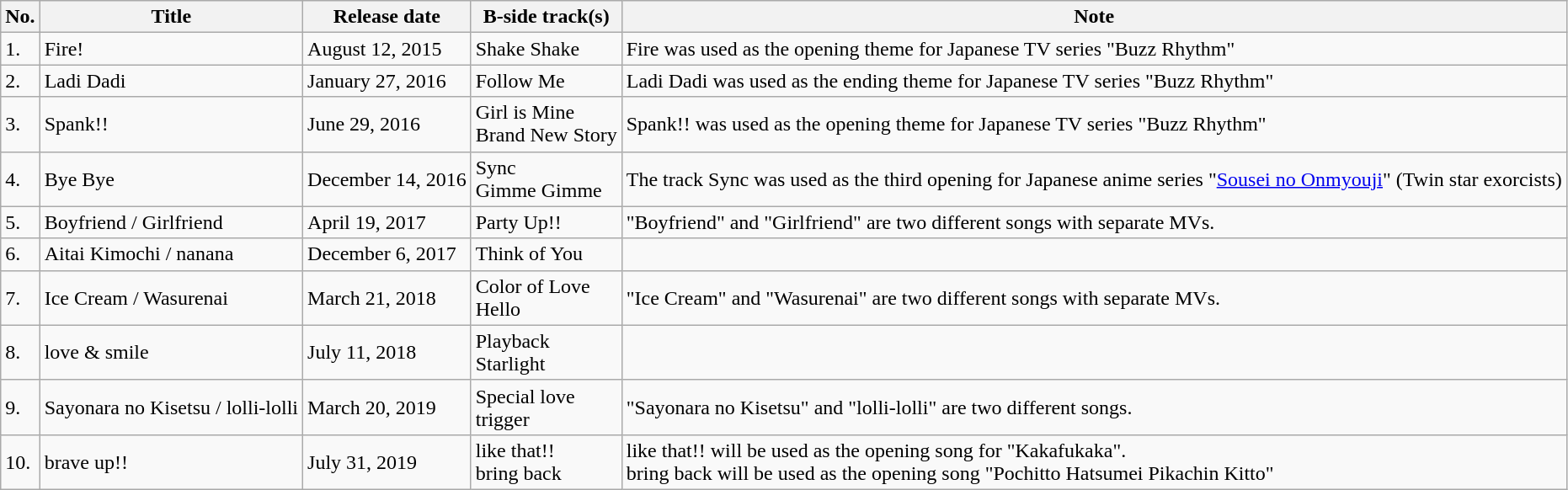<table class="wikitable">
<tr>
<th>No.</th>
<th>Title</th>
<th>Release date</th>
<th>B-side track(s)</th>
<th>Note</th>
</tr>
<tr>
<td>1.</td>
<td>Fire!</td>
<td>August 12, 2015</td>
<td>Shake Shake</td>
<td>Fire was used as the opening theme for Japanese TV series "Buzz Rhythm"</td>
</tr>
<tr>
<td>2.</td>
<td>Ladi Dadi</td>
<td>January 27, 2016</td>
<td>Follow Me</td>
<td>Ladi Dadi was used as the ending theme for Japanese TV series "Buzz Rhythm"</td>
</tr>
<tr>
<td>3.</td>
<td>Spank!!</td>
<td>June 29, 2016</td>
<td>Girl is Mine<br>Brand New Story</td>
<td>Spank!! was used as the opening theme for Japanese TV series "Buzz Rhythm"</td>
</tr>
<tr>
<td>4.</td>
<td>Bye Bye</td>
<td>December 14, 2016</td>
<td>Sync<br>Gimme Gimme</td>
<td>The track Sync was used as the third opening for Japanese anime series "<a href='#'>Sousei no Onmyouji</a>" (Twin star exorcists)</td>
</tr>
<tr>
<td>5.</td>
<td>Boyfriend / Girlfriend</td>
<td>April 19, 2017</td>
<td>Party Up!!</td>
<td>"Boyfriend" and "Girlfriend" are two different songs with separate MVs.</td>
</tr>
<tr>
<td>6.</td>
<td>Aitai Kimochi / nanana</td>
<td>December 6, 2017</td>
<td>Think of You</td>
<td></td>
</tr>
<tr>
<td>7.</td>
<td>Ice Cream / Wasurenai</td>
<td>March 21, 2018</td>
<td>Color of Love<br>Hello</td>
<td>"Ice Cream" and "Wasurenai" are two different songs with separate MVs.</td>
</tr>
<tr>
<td>8.</td>
<td>love & smile</td>
<td>July 11, 2018</td>
<td>Playback<br>Starlight</td>
<td></td>
</tr>
<tr>
<td>9.</td>
<td>Sayonara no Kisetsu / lolli-lolli</td>
<td>March 20, 2019</td>
<td>Special love<br>trigger</td>
<td>"Sayonara no Kisetsu" and "lolli-lolli" are two different songs.</td>
</tr>
<tr>
<td>10.</td>
<td>brave up!!</td>
<td>July 31, 2019</td>
<td>like that!!<br>bring back</td>
<td>like that!! will be used as the opening song for "Kakafukaka".<br>bring back will be used as the opening song "Pochitto Hatsumei Pikachin Kitto"</td>
</tr>
</table>
